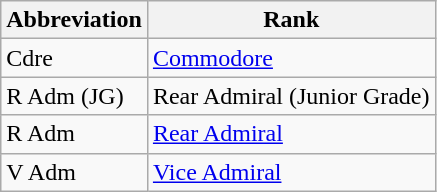<table class="wikitable">
<tr>
<th>Abbreviation</th>
<th>Rank</th>
</tr>
<tr>
<td>Cdre</td>
<td><a href='#'>Commodore</a></td>
</tr>
<tr>
<td>R Adm (JG)</td>
<td>Rear Admiral (Junior Grade)</td>
</tr>
<tr>
<td>R Adm</td>
<td><a href='#'>Rear Admiral</a></td>
</tr>
<tr>
<td>V Adm</td>
<td><a href='#'>Vice Admiral</a></td>
</tr>
</table>
